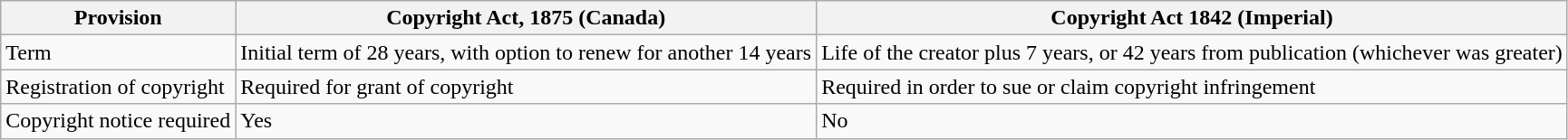<table class="wikitable">
<tr>
<th>Provision</th>
<th>Copyright Act, 1875 (Canada)</th>
<th>Copyright Act 1842 (Imperial)</th>
</tr>
<tr valign="top">
<td>Term</td>
<td>Initial term of 28 years, with option to renew for another 14 years</td>
<td>Life of the creator plus 7 years, or 42 years from publication (whichever was greater)</td>
</tr>
<tr valign="top">
<td>Registration of copyright</td>
<td>Required for grant of copyright</td>
<td>Required in order to sue or claim copyright infringement</td>
</tr>
<tr valign="top">
<td>Copyright notice required</td>
<td>Yes</td>
<td>No</td>
</tr>
</table>
